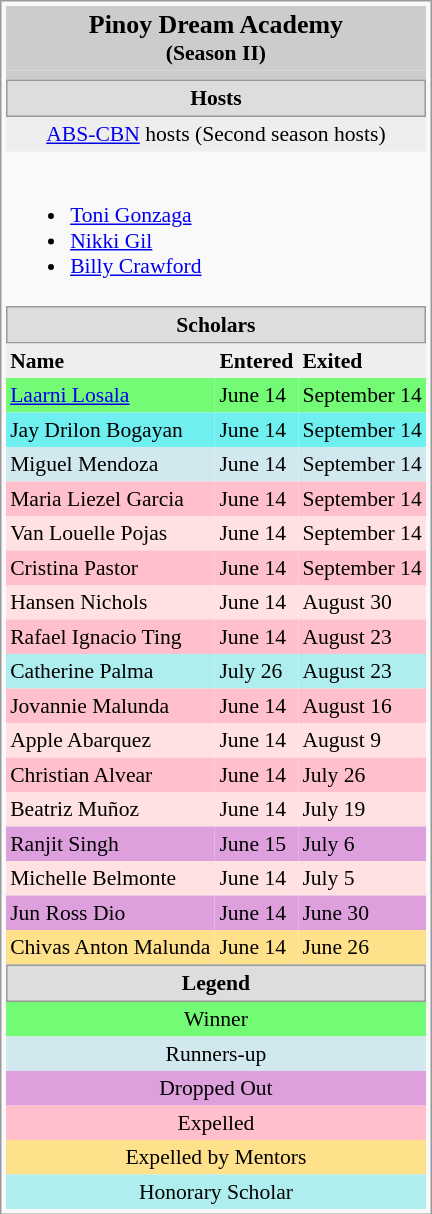<table class="infobox" cellpadding="3" cellspacing="0" align="right" style="font-size: 90%; margin-left:1em; border:1px solid #999;">
<tr>
<td colspan="3" style="background:#CCC; text-align:center;"><strong><big>Pinoy Dream Academy</big><br>(Season II)</strong></td>
</tr>
<tr>
<td colspan="3" style="background:#CCC; text-align:center;"></td>
</tr>
<tr>
<td colspan="3" style="background:#DDD; text-align:center; border-left: 1px solid #999; border-right: 1px solid #999; border-top: 1px solid #999; border-bottom: 1px solid #999;"><strong>Hosts</strong></td>
</tr>
<tr>
<td colspan="3" style="background:#EEE; text-align:center;"><a href='#'>ABS-CBN</a> hosts (Second season hosts)</td>
</tr>
<tr>
<td colspan="3"><br><ul><li><a href='#'>Toni Gonzaga</a></li><li><a href='#'>Nikki Gil</a></li><li><a href='#'>Billy Crawford</a></li></ul></td>
</tr>
<tr>
<td colspan="3" style="background:#DDD; text-align:center; border-left: 1px solid #999; border-right: 1px solid #999; border-top: 1px solid #999; border-bottom: 1px solid #999;"><strong>Scholars</strong></td>
</tr>
<tr style="background:#EEE;">
<td><strong>Name</strong></td>
<td><strong>Entered</strong></td>
<td><strong>Exited</strong></td>
</tr>
<tr>
<td style="background:#73FB76"><a href='#'>Laarni Losala</a></td>
<td style="background:#73FB76">June 14</td>
<td style="background:#73FB76">September 14</td>
</tr>
<tr>
<td style="background:#6FEFEF">Jay Drilon Bogayan</td>
<td style="background:#6FEFEF">June 14</td>
<td style="background:#6FEFEF">September 14</td>
</tr>
<tr>
<td style="background:#D1E8EF">Miguel Mendoza</td>
<td style="background:#D1E8EF">June 14</td>
<td style="background:#D1E8EF">September 14</td>
</tr>
<tr style="background:pink;">
<td>Maria Liezel Garcia</td>
<td>June 14</td>
<td>September 14</td>
</tr>
<tr>
<td style="background:#FFE1E1">Van Louelle Pojas</td>
<td style="background:#FFE1E1">June 14</td>
<td style="background:#FFE1E1">September 14</td>
</tr>
<tr style="background:pink;">
<td>Cristina Pastor</td>
<td>June 14</td>
<td>September 14</td>
</tr>
<tr>
<td style="background:#FFE1E1">Hansen Nichols</td>
<td style="background:#FFE1E1">June 14</td>
<td style="background:#FFE1E1">August 30</td>
</tr>
<tr style="background:pink;">
<td>Rafael Ignacio Ting</td>
<td>June 14</td>
<td>August 23</td>
</tr>
<tr>
<td style="background:#AFEEEE">Catherine Palma</td>
<td style="background:#AFEEEE">July 26</td>
<td style="background:#AFEEEE">August 23</td>
</tr>
<tr style="background:pink;">
<td>Jovannie Malunda</td>
<td>June 14</td>
<td>August 16</td>
</tr>
<tr>
<td style="background:#FFE1E1">Apple Abarquez</td>
<td style="background:#FFE1E1">June 14</td>
<td style="background:#FFE1E1">August 9</td>
</tr>
<tr style="background:pink;">
<td>Christian Alvear</td>
<td>June 14</td>
<td>July 26</td>
</tr>
<tr>
<td style="background:#FFE1E1">Beatriz Muñoz</td>
<td style="background:#FFE1E1">June 14</td>
<td style="background:#FFE1E1">July 19</td>
</tr>
<tr>
<td style="background:plum">Ranjit Singh</td>
<td style="background:plum">June 15</td>
<td style="background:plum">July 6</td>
</tr>
<tr>
<td style="background:#FFE1E1">Michelle Belmonte</td>
<td style="background:#FFE1E1">June 14</td>
<td style="background:#FFE1E1">July 5</td>
</tr>
<tr>
<td style="background:plum">Jun Ross Dio</td>
<td style="background:plum">June 14</td>
<td style="background:plum">June 30</td>
</tr>
<tr>
<td style="background:#FFE08B">Chivas Anton Malunda</td>
<td style="background:#FFE08B">June 14</td>
<td style="background:#FFE08B">June 26</td>
</tr>
<tr>
<td colspan="3" style="background:#DDD; text-align:center; border-left: 1px solid #999; border-right: 1px solid #999; border-top: 1px solid #999; border-bottom: 1px solid #999;"><strong>Legend</strong></td>
</tr>
<tr>
<td colspan="3" style="background:#73FB76; text-align:center;">Winner</td>
</tr>
<tr>
<td colspan="3" style="background:#D1E8EF; text-align:center;">Runners-up</td>
</tr>
<tr>
<td colspan="3" style="background:plum; text-align:center;">Dropped Out</td>
</tr>
<tr>
<td colspan="3" style="background:pink; text-align:center;">Expelled</td>
</tr>
<tr>
<td colspan="3" style="background:#FFE08B; text-align:center;">Expelled by Mentors</td>
</tr>
<tr>
<td colspan="3" style="background:#AFEEEE; text-align:center;">Honorary Scholar</td>
</tr>
</table>
